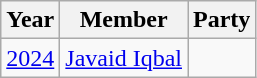<table class="wikitable sortable">
<tr>
<th>Year</th>
<th>Member</th>
<th colspan=2>Party</th>
</tr>
<tr>
<td><a href='#'>2024</a></td>
<td><a href='#'> Javaid Iqbal</a></td>
<td></td>
</tr>
</table>
